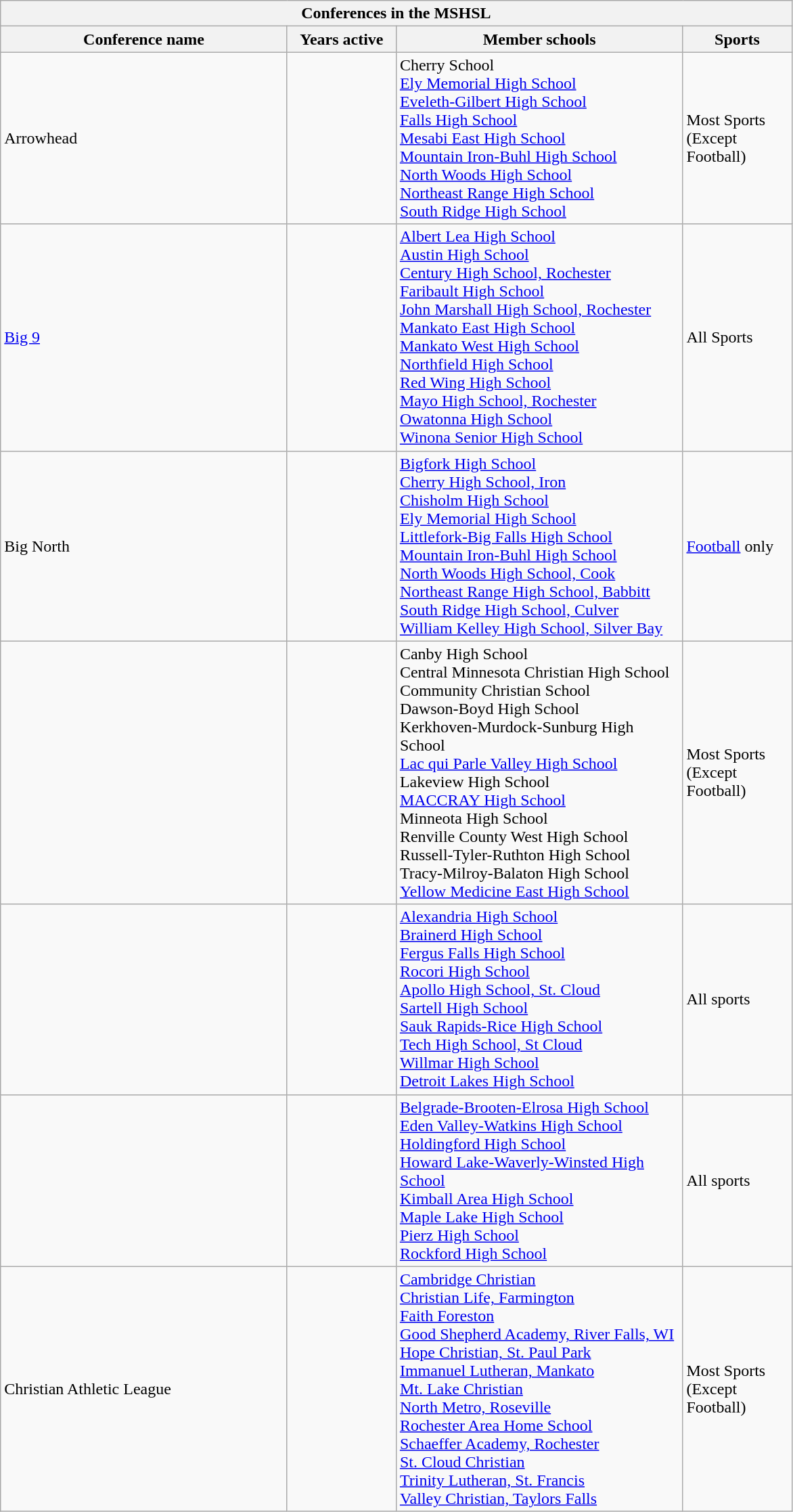<table class="wikitable">
<tr>
<th colspan="4">Conferences in the MSHSL</th>
</tr>
<tr>
<th width="275">Conference name</th>
<th width="100">Years active</th>
<th width="275">Member schools</th>
<th width="100">Sports</th>
</tr>
<tr>
<td>Arrowhead</td>
<td></td>
<td>Cherry School<br><a href='#'>Ely Memorial High School</a><br><a href='#'>Eveleth-Gilbert High School</a><br><a href='#'>Falls High School</a><br><a href='#'>Mesabi East High School</a><br><a href='#'>Mountain Iron-Buhl High School</a><br><a href='#'>North Woods High School</a><br><a href='#'>Northeast Range High School</a><br><a href='#'>South Ridge High School</a></td>
<td>Most Sports (Except Football)</td>
</tr>
<tr>
<td><a href='#'>Big 9</a></td>
<td></td>
<td><a href='#'>Albert Lea High School</a><br><a href='#'>Austin High School</a><br><a href='#'>Century High School, Rochester</a><br><a href='#'>Faribault High School</a><br><a href='#'>John Marshall High School, Rochester</a><br><a href='#'>Mankato East High School</a><br><a href='#'>Mankato West High School</a><br><a href='#'>Northfield High School</a><br><a href='#'>Red Wing High School</a><br><a href='#'>Mayo High School, Rochester</a><br><a href='#'>Owatonna High School</a><br><a href='#'>Winona Senior High School</a></td>
<td>All Sports</td>
</tr>
<tr>
<td>Big North</td>
<td></td>
<td><a href='#'>Bigfork High School</a><br><a href='#'>Cherry High School, Iron</a><br><a href='#'>Chisholm High School</a><br><a href='#'>Ely Memorial High School</a><br><a href='#'>Littlefork-Big Falls High School</a><br><a href='#'>Mountain Iron-Buhl High School</a><br><a href='#'>North Woods High School, Cook</a><br><a href='#'>Northeast Range High School, Babbitt</a><br><a href='#'>South Ridge High School, Culver</a><br><a href='#'>William Kelley High School, Silver Bay</a></td>
<td><a href='#'>Football</a> only</td>
</tr>
<tr>
<td></td>
<td></td>
<td>Canby High School<br>Central Minnesota Christian High School<br>Community Christian School<br>Dawson-Boyd High School<br>Kerkhoven-Murdock-Sunburg High School<br><a href='#'>Lac qui Parle Valley High School</a><br>Lakeview High School<br><a href='#'>MACCRAY High School</a><br>Minneota High School<br>Renville County West High School<br>Russell-Tyler-Ruthton High School<br>Tracy-Milroy-Balaton High School<br><a href='#'>Yellow Medicine East High School</a></td>
<td>Most Sports (Except Football)</td>
</tr>
<tr>
<td></td>
<td></td>
<td><a href='#'>Alexandria High School</a><br><a href='#'>Brainerd High School</a><br><a href='#'>Fergus Falls High School</a><br><a href='#'>Rocori High School</a><br><a href='#'>Apollo High School, St. Cloud</a><br><a href='#'>Sartell High School</a><br><a href='#'>Sauk Rapids-Rice High School</a><br><a href='#'>Tech High School, St Cloud</a><br><a href='#'>Willmar High School</a> <br><a href='#'>Detroit Lakes High School</a></td>
<td>All sports</td>
</tr>
<tr>
<td></td>
<td></td>
<td><a href='#'>Belgrade-Brooten-Elrosa High School</a><br><a href='#'>Eden Valley-Watkins High School</a><br><a href='#'>Holdingford High School</a><br><a href='#'>Howard Lake-Waverly-Winsted High School</a><br><a href='#'>Kimball Area High School</a><br><a href='#'>Maple Lake High School</a><br><a href='#'>Pierz High School</a><br><a href='#'>Rockford High School</a></td>
<td>All sports</td>
</tr>
<tr>
<td>Christian Athletic League</td>
<td></td>
<td><a href='#'>Cambridge Christian</a><br><a href='#'>Christian Life, Farmington</a><br><a href='#'>Faith Foreston</a><br><a href='#'>Good Shepherd Academy, River Falls, WI</a><br><a href='#'>Hope Christian, St. Paul Park</a><br><a href='#'>Immanuel Lutheran, Mankato</a><br><a href='#'>Mt. Lake Christian</a><br><a href='#'>North Metro, Roseville</a><br><a href='#'>Rochester Area Home School</a><br><a href='#'>Schaeffer Academy, Rochester</a><br><a href='#'>St. Cloud Christian</a><br><a href='#'>Trinity Lutheran, St. Francis</a><br><a href='#'>Valley Christian, Taylors Falls</a></td>
<td>Most Sports (Except Football)</td>
</tr>
</table>
